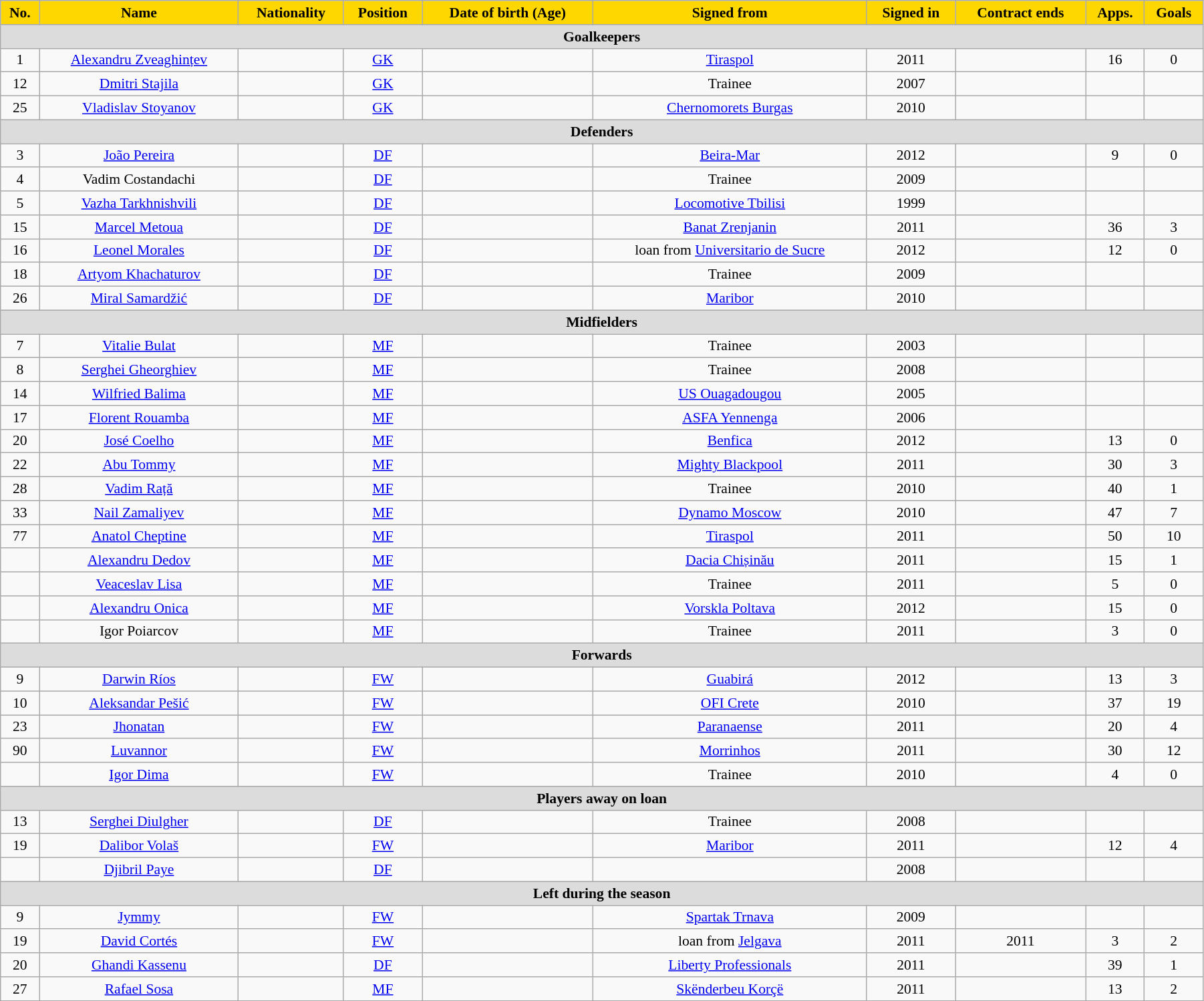<table class="wikitable"  style="text-align:center; font-size:90%; width:95%;">
<tr>
<th style="background:gold; color:black; text-align:center;">No.</th>
<th style="background:gold; color:black; text-align:center;">Name</th>
<th style="background:gold; color:black; text-align:center;">Nationality</th>
<th style="background:gold; color:black; text-align:center;">Position</th>
<th style="background:gold; color:black; text-align:center;">Date of birth (Age)</th>
<th style="background:gold; color:black; text-align:center;">Signed from</th>
<th style="background:gold; color:black; text-align:center;">Signed in</th>
<th style="background:gold; color:black; text-align:center;">Contract ends</th>
<th style="background:gold; color:black; text-align:center;">Apps.</th>
<th style="background:gold; color:black; text-align:center;">Goals</th>
</tr>
<tr>
<th colspan="11"  style="background:#dcdcdc; text-align:center;">Goalkeepers</th>
</tr>
<tr>
<td>1</td>
<td><a href='#'>Alexandru Zveaghințev</a></td>
<td></td>
<td><a href='#'>GK</a></td>
<td></td>
<td><a href='#'>Tiraspol</a></td>
<td>2011</td>
<td></td>
<td>16</td>
<td>0</td>
</tr>
<tr>
<td>12</td>
<td><a href='#'>Dmitri Stajila</a></td>
<td></td>
<td><a href='#'>GK</a></td>
<td></td>
<td>Trainee</td>
<td>2007</td>
<td></td>
<td></td>
<td></td>
</tr>
<tr>
<td>25</td>
<td><a href='#'>Vladislav Stoyanov</a></td>
<td></td>
<td><a href='#'>GK</a></td>
<td></td>
<td><a href='#'>Chernomorets Burgas</a></td>
<td>2010</td>
<td></td>
<td></td>
<td></td>
</tr>
<tr>
<th colspan="11"  style="background:#dcdcdc; text-align:center;">Defenders</th>
</tr>
<tr>
<td>3</td>
<td><a href='#'>João Pereira</a></td>
<td></td>
<td><a href='#'>DF</a></td>
<td></td>
<td><a href='#'>Beira-Mar</a></td>
<td>2012</td>
<td></td>
<td>9</td>
<td>0</td>
</tr>
<tr>
<td>4</td>
<td>Vadim Costandachi</td>
<td></td>
<td><a href='#'>DF</a></td>
<td></td>
<td>Trainee</td>
<td>2009</td>
<td></td>
<td></td>
<td></td>
</tr>
<tr>
<td>5</td>
<td><a href='#'>Vazha Tarkhnishvili</a></td>
<td></td>
<td><a href='#'>DF</a></td>
<td></td>
<td><a href='#'>Locomotive Tbilisi</a></td>
<td>1999</td>
<td></td>
<td></td>
<td></td>
</tr>
<tr>
<td>15</td>
<td><a href='#'>Marcel Metoua</a></td>
<td></td>
<td><a href='#'>DF</a></td>
<td></td>
<td><a href='#'>Banat Zrenjanin</a></td>
<td>2011</td>
<td></td>
<td>36</td>
<td>3</td>
</tr>
<tr>
<td>16</td>
<td><a href='#'>Leonel Morales</a></td>
<td></td>
<td><a href='#'>DF</a></td>
<td></td>
<td>loan from <a href='#'>Universitario de Sucre</a></td>
<td>2012</td>
<td></td>
<td>12</td>
<td>0</td>
</tr>
<tr>
<td>18</td>
<td><a href='#'>Artyom Khachaturov</a></td>
<td></td>
<td><a href='#'>DF</a></td>
<td></td>
<td>Trainee</td>
<td>2009</td>
<td></td>
<td></td>
<td></td>
</tr>
<tr>
<td>26</td>
<td><a href='#'>Miral Samardžić</a></td>
<td></td>
<td><a href='#'>DF</a></td>
<td></td>
<td><a href='#'>Maribor</a></td>
<td>2010</td>
<td></td>
<td></td>
<td></td>
</tr>
<tr>
<th colspan="11"  style="background:#dcdcdc; text-align:center;">Midfielders</th>
</tr>
<tr>
<td>7</td>
<td><a href='#'>Vitalie Bulat</a></td>
<td></td>
<td><a href='#'>MF</a></td>
<td></td>
<td>Trainee</td>
<td>2003</td>
<td></td>
<td></td>
<td></td>
</tr>
<tr>
<td>8</td>
<td><a href='#'>Serghei Gheorghiev</a></td>
<td></td>
<td><a href='#'>MF</a></td>
<td></td>
<td>Trainee</td>
<td>2008</td>
<td></td>
<td></td>
<td></td>
</tr>
<tr>
<td>14</td>
<td><a href='#'>Wilfried Balima</a></td>
<td></td>
<td><a href='#'>MF</a></td>
<td></td>
<td><a href='#'>US Ouagadougou</a></td>
<td>2005</td>
<td></td>
<td></td>
<td></td>
</tr>
<tr>
<td>17</td>
<td><a href='#'>Florent Rouamba</a></td>
<td></td>
<td><a href='#'>MF</a></td>
<td></td>
<td><a href='#'>ASFA Yennenga</a></td>
<td>2006</td>
<td></td>
<td></td>
<td></td>
</tr>
<tr>
<td>20</td>
<td><a href='#'>José Coelho</a></td>
<td></td>
<td><a href='#'>MF</a></td>
<td></td>
<td><a href='#'>Benfica</a></td>
<td>2012</td>
<td></td>
<td>13</td>
<td>0</td>
</tr>
<tr>
<td>22</td>
<td><a href='#'>Abu Tommy</a></td>
<td></td>
<td><a href='#'>MF</a></td>
<td></td>
<td><a href='#'>Mighty Blackpool</a></td>
<td>2011</td>
<td></td>
<td>30</td>
<td>3</td>
</tr>
<tr>
<td>28</td>
<td><a href='#'>Vadim Rață</a></td>
<td></td>
<td><a href='#'>MF</a></td>
<td></td>
<td>Trainee</td>
<td>2010</td>
<td></td>
<td>40</td>
<td>1</td>
</tr>
<tr>
<td>33</td>
<td><a href='#'>Nail Zamaliyev</a></td>
<td></td>
<td><a href='#'>MF</a></td>
<td></td>
<td><a href='#'>Dynamo Moscow</a></td>
<td>2010</td>
<td></td>
<td>47</td>
<td>7</td>
</tr>
<tr>
<td>77</td>
<td><a href='#'>Anatol Cheptine</a></td>
<td></td>
<td><a href='#'>MF</a></td>
<td></td>
<td><a href='#'>Tiraspol</a></td>
<td>2011</td>
<td></td>
<td>50</td>
<td>10</td>
</tr>
<tr>
<td></td>
<td><a href='#'>Alexandru Dedov</a></td>
<td></td>
<td><a href='#'>MF</a></td>
<td></td>
<td><a href='#'>Dacia Chișinău</a></td>
<td>2011</td>
<td></td>
<td>15</td>
<td>1</td>
</tr>
<tr>
<td></td>
<td><a href='#'>Veaceslav Lisa</a></td>
<td></td>
<td><a href='#'>MF</a></td>
<td></td>
<td>Trainee</td>
<td>2011</td>
<td></td>
<td>5</td>
<td>0</td>
</tr>
<tr>
<td></td>
<td><a href='#'>Alexandru Onica</a></td>
<td></td>
<td><a href='#'>MF</a></td>
<td></td>
<td><a href='#'>Vorskla Poltava</a></td>
<td>2012</td>
<td></td>
<td>15</td>
<td>0</td>
</tr>
<tr>
<td></td>
<td>Igor Poiarcov</td>
<td></td>
<td><a href='#'>MF</a></td>
<td></td>
<td>Trainee</td>
<td>2011</td>
<td></td>
<td>3</td>
<td>0</td>
</tr>
<tr>
<th colspan="11"  style="background:#dcdcdc; text-align:center;">Forwards</th>
</tr>
<tr>
<td>9</td>
<td><a href='#'>Darwin Ríos</a></td>
<td></td>
<td><a href='#'>FW</a></td>
<td></td>
<td><a href='#'>Guabirá</a></td>
<td>2012</td>
<td></td>
<td>13</td>
<td>3</td>
</tr>
<tr>
<td>10</td>
<td><a href='#'>Aleksandar Pešić</a></td>
<td></td>
<td><a href='#'>FW</a></td>
<td></td>
<td><a href='#'>OFI Crete</a></td>
<td>2010</td>
<td></td>
<td>37</td>
<td>19</td>
</tr>
<tr>
<td>23</td>
<td><a href='#'>Jhonatan</a></td>
<td></td>
<td><a href='#'>FW</a></td>
<td></td>
<td><a href='#'>Paranaense</a></td>
<td>2011</td>
<td></td>
<td>20</td>
<td>4</td>
</tr>
<tr>
<td>90</td>
<td><a href='#'>Luvannor</a></td>
<td></td>
<td><a href='#'>FW</a></td>
<td></td>
<td><a href='#'>Morrinhos</a></td>
<td>2011</td>
<td></td>
<td>30</td>
<td>12</td>
</tr>
<tr>
<td></td>
<td><a href='#'>Igor Dima</a></td>
<td></td>
<td><a href='#'>FW</a></td>
<td></td>
<td>Trainee</td>
<td>2010</td>
<td></td>
<td>4</td>
<td>0</td>
</tr>
<tr>
<th colspan="11"  style="background:#dcdcdc; text-align:center;">Players away on loan</th>
</tr>
<tr>
<td>13</td>
<td><a href='#'>Serghei Diulgher</a></td>
<td></td>
<td><a href='#'>DF</a></td>
<td></td>
<td>Trainee</td>
<td>2008</td>
<td></td>
<td></td>
<td></td>
</tr>
<tr>
<td>19</td>
<td><a href='#'>Dalibor Volaš</a></td>
<td></td>
<td><a href='#'>FW</a></td>
<td></td>
<td><a href='#'>Maribor</a></td>
<td>2011</td>
<td></td>
<td>12</td>
<td>4</td>
</tr>
<tr>
<td></td>
<td><a href='#'>Djibril Paye</a></td>
<td></td>
<td><a href='#'>DF</a></td>
<td></td>
<td></td>
<td>2008</td>
<td></td>
<td></td>
<td></td>
</tr>
<tr>
<th colspan="11"  style="background:#dcdcdc; text-align:center;">Left during the season</th>
</tr>
<tr>
<td>9</td>
<td><a href='#'>Jymmy</a></td>
<td></td>
<td><a href='#'>FW</a></td>
<td></td>
<td><a href='#'>Spartak Trnava</a></td>
<td>2009</td>
<td></td>
<td></td>
<td></td>
</tr>
<tr>
<td>19</td>
<td><a href='#'>David Cortés</a></td>
<td></td>
<td><a href='#'>FW</a></td>
<td></td>
<td>loan from <a href='#'>Jelgava</a></td>
<td>2011</td>
<td>2011</td>
<td>3</td>
<td>2</td>
</tr>
<tr>
<td>20</td>
<td><a href='#'>Ghandi Kassenu</a></td>
<td></td>
<td><a href='#'>DF</a></td>
<td></td>
<td><a href='#'>Liberty Professionals</a></td>
<td>2011</td>
<td></td>
<td>39</td>
<td>1</td>
</tr>
<tr>
<td>27</td>
<td><a href='#'>Rafael Sosa</a></td>
<td></td>
<td><a href='#'>MF</a></td>
<td></td>
<td><a href='#'>Skënderbeu Korçë</a></td>
<td>2011</td>
<td></td>
<td>13</td>
<td>2</td>
</tr>
</table>
